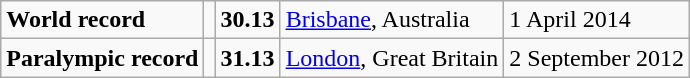<table class="wikitable">
<tr>
<td><strong>World record</strong></td>
<td></td>
<td><strong>30.13</strong></td>
<td><a href='#'>Brisbane</a>, Australia</td>
<td>1 April 2014</td>
</tr>
<tr>
<td><strong>Paralympic record</strong></td>
<td></td>
<td><strong>31.13</strong></td>
<td><a href='#'>London</a>, Great Britain</td>
<td>2 September 2012</td>
</tr>
</table>
